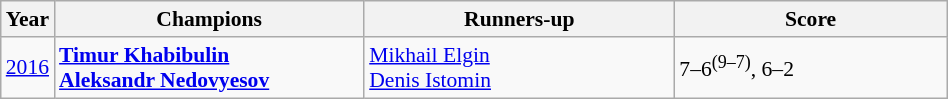<table class="wikitable" style="font-size:90%">
<tr>
<th>Year</th>
<th width="200">Champions</th>
<th width="200">Runners-up</th>
<th width="175">Score</th>
</tr>
<tr>
<td><a href='#'>2016</a></td>
<td> <strong><a href='#'>Timur Khabibulin</a></strong> <br>  <strong><a href='#'>Aleksandr Nedovyesov</a></strong></td>
<td> <a href='#'>Mikhail Elgin</a> <br>  <a href='#'>Denis Istomin</a></td>
<td>7–6<sup>(9–7)</sup>, 6–2</td>
</tr>
</table>
